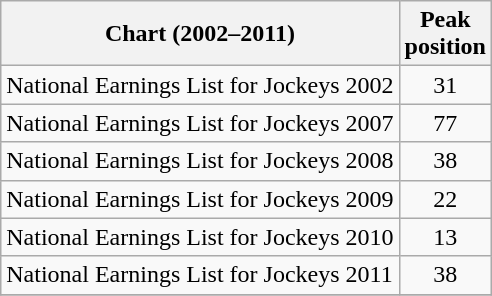<table class="wikitable sortable">
<tr>
<th>Chart (2002–2011)</th>
<th>Peak<br>position</th>
</tr>
<tr>
<td>National Earnings List for Jockeys 2002</td>
<td style="text-align:center;">31</td>
</tr>
<tr>
<td>National Earnings List for Jockeys 2007</td>
<td style="text-align:center;">77</td>
</tr>
<tr>
<td>National Earnings List for Jockeys 2008</td>
<td style="text-align:center;">38</td>
</tr>
<tr>
<td>National Earnings List for Jockeys 2009</td>
<td style="text-align:center;">22</td>
</tr>
<tr>
<td>National Earnings List for Jockeys 2010</td>
<td style="text-align:center;">13</td>
</tr>
<tr>
<td>National Earnings List for Jockeys 2011</td>
<td style="text-align:center;">38</td>
</tr>
<tr>
</tr>
</table>
